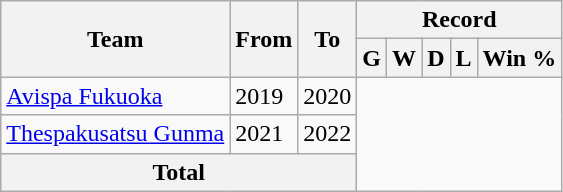<table class="wikitable" style="text-align: center">
<tr>
<th rowspan="2">Team</th>
<th rowspan="2">From</th>
<th rowspan="2">To</th>
<th colspan="5">Record</th>
</tr>
<tr>
<th>G</th>
<th>W</th>
<th>D</th>
<th>L</th>
<th>Win %</th>
</tr>
<tr>
<td align="left"><a href='#'>Avispa Fukuoka</a></td>
<td align="left">2019</td>
<td align="left">2020<br></td>
</tr>
<tr>
<td align="left"><a href='#'>Thespakusatsu Gunma</a></td>
<td align="left">2021</td>
<td align="left">2022<br></td>
</tr>
<tr>
<th colspan="3">Total<br></th>
</tr>
</table>
